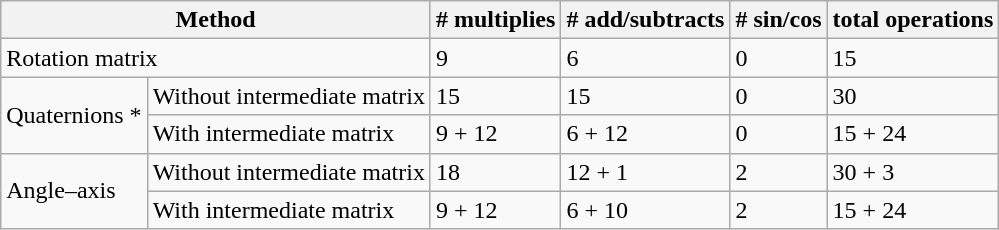<table class="wikitable">
<tr>
<th colspan=2>Method</th>
<th># multiplies</th>
<th># add/subtracts</th>
<th># sin/cos</th>
<th>total operations</th>
</tr>
<tr>
<td colspan=2>Rotation matrix</td>
<td>9</td>
<td>6</td>
<td>0</td>
<td>15</td>
</tr>
<tr>
<td rowspan=2>Quaternions *</td>
<td>Without intermediate matrix</td>
<td>15</td>
<td>15</td>
<td>0</td>
<td>30</td>
</tr>
<tr>
<td>With intermediate matrix</td>
<td>9 + 12</td>
<td>6 + 12</td>
<td>0</td>
<td>15 + 24</td>
</tr>
<tr>
<td rowspan=2>Angle–axis</td>
<td>Without intermediate matrix</td>
<td>18</td>
<td>12 + 1</td>
<td>2</td>
<td>30 + 3</td>
</tr>
<tr>
<td>With intermediate matrix</td>
<td>9 + 12</td>
<td>6 + 10</td>
<td>2</td>
<td>15 + 24</td>
</tr>
</table>
